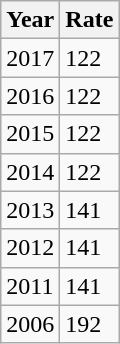<table class="wikitable sortable">
<tr>
<th>Year</th>
<th>Rate</th>
</tr>
<tr>
<td>2017</td>
<td>122</td>
</tr>
<tr>
<td>2016</td>
<td>122</td>
</tr>
<tr>
<td>2015</td>
<td>122</td>
</tr>
<tr>
<td>2014</td>
<td>122</td>
</tr>
<tr>
<td>2013</td>
<td>141</td>
</tr>
<tr>
<td>2012</td>
<td>141</td>
</tr>
<tr>
<td>2011</td>
<td>141</td>
</tr>
<tr>
<td>2006</td>
<td>192</td>
</tr>
</table>
